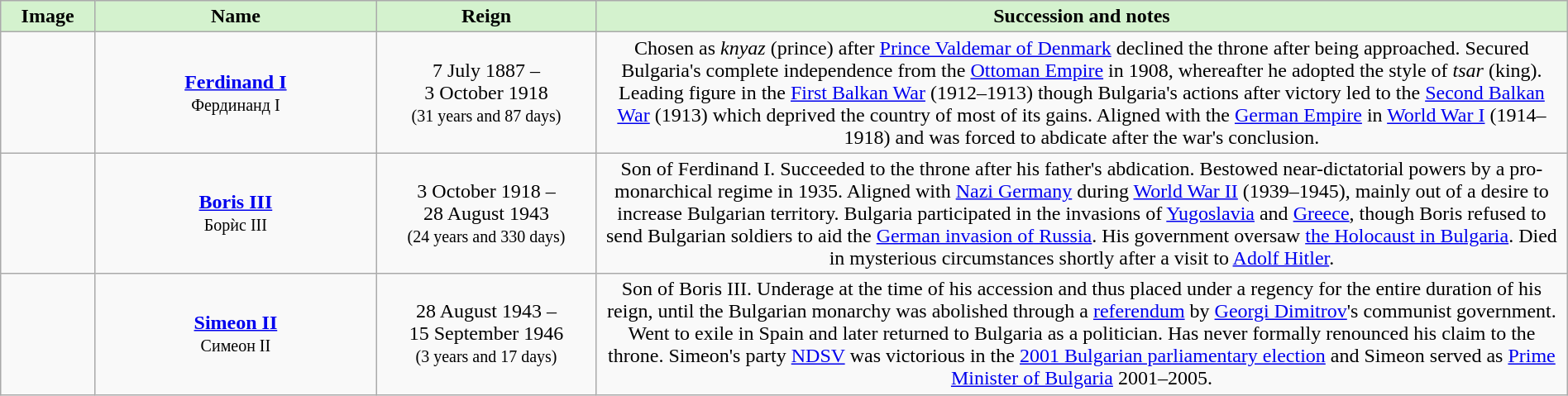<table class="wikitable" style="width:100%; text-align:center;">
<tr style="background:#D4F2CE;">
<th style="background:#D4F2CE; width:6%;">Image</th>
<th style="background:#D4F2CE; width:18%">Name</th>
<th style="background:#D4F2CE; width:14%;">Reign</th>
<th style="background:#D4F2CE; width:62%;">Succession and notes</th>
</tr>
<tr>
<td></td>
<td><strong><a href='#'>Ferdinand I</a></strong><br><small>Фердинанд I</small></td>
<td>7 July 1887 –<br>3 October 1918<br><small>(31 years and 87 days)</small></td>
<td>Chosen as <em>knyaz</em> (prince) after <a href='#'>Prince Valdemar of Denmark</a> declined the throne after being approached. Secured Bulgaria's complete independence from the <a href='#'>Ottoman Empire</a> in 1908, whereafter he adopted the style of <em>tsar</em> (king). Leading figure in the <a href='#'>First Balkan War</a> (1912–1913) though Bulgaria's actions after victory led to the <a href='#'>Second Balkan War</a> (1913) which deprived the country of most of its gains. Aligned with the <a href='#'>German Empire</a> in <a href='#'>World War I</a> (1914–1918) and was forced to abdicate after the war's conclusion.</td>
</tr>
<tr>
<td></td>
<td><strong><a href='#'>Boris III</a></strong><br><small>Борѝс III</small></td>
<td>3 October 1918 –<br>28 August 1943<br><small>(24 years and 330 days)</small></td>
<td>Son of Ferdinand I. Succeeded to the throne after his father's abdication. Bestowed near-dictatorial powers by a pro-monarchical regime in 1935. Aligned with <a href='#'>Nazi Germany</a> during <a href='#'>World War II</a> (1939–1945), mainly out of a desire to increase Bulgarian territory. Bulgaria participated in the invasions of <a href='#'>Yugoslavia</a> and <a href='#'>Greece</a>, though Boris refused to send Bulgarian soldiers to aid the <a href='#'>German invasion of Russia</a>. His government oversaw <a href='#'>the Holocaust in Bulgaria</a>. Died in mysterious circumstances shortly after a visit to <a href='#'>Adolf Hitler</a>.</td>
</tr>
<tr>
<td> </td>
<td><strong><a href='#'>Simeon II</a></strong><br><small>Симеон II</small></td>
<td>28 August 1943 –<br>15 September 1946<br><small>(3 years and 17 days)</small></td>
<td>Son of Boris III. Underage at the time of his accession and thus placed under a regency for the entire duration of his reign, until the Bulgarian monarchy was abolished through a <a href='#'>referendum</a> by <a href='#'>Georgi Dimitrov</a>'s communist government. Went to exile in Spain and later returned to Bulgaria as a politician. Has never formally renounced his claim to the throne. Simeon's party <a href='#'>NDSV</a> was victorious in the <a href='#'>2001 Bulgarian parliamentary election</a> and Simeon served as <a href='#'>Prime Minister of Bulgaria</a> 2001–2005.</td>
</tr>
</table>
